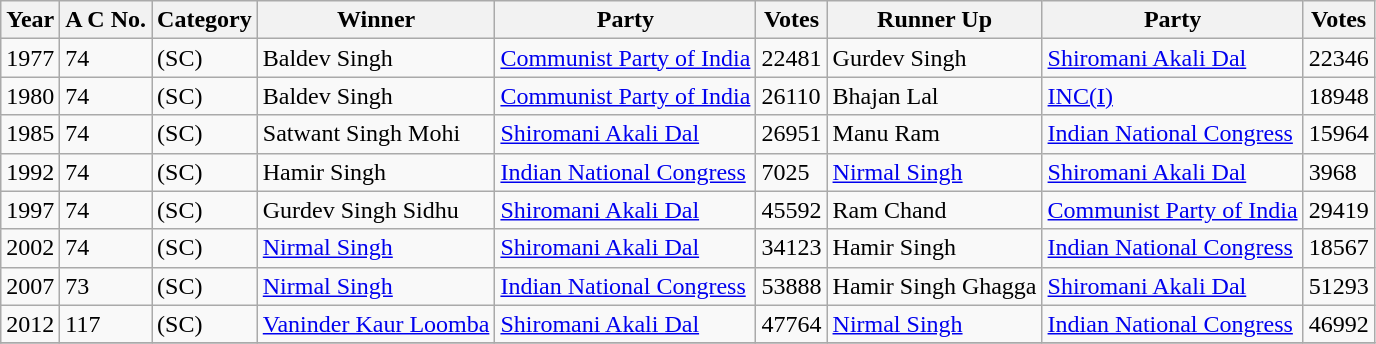<table class="wikitable sortable">
<tr>
<th>Year</th>
<th>A C No.</th>
<th>Category</th>
<th>Winner</th>
<th>Party</th>
<th>Votes</th>
<th>Runner Up</th>
<th>Party</th>
<th>Votes</th>
</tr>
<tr>
<td>1977</td>
<td>74</td>
<td>(SC)</td>
<td>Baldev Singh</td>
<td><a href='#'>Communist Party of India</a></td>
<td>22481</td>
<td>Gurdev Singh</td>
<td><a href='#'>Shiromani Akali Dal</a></td>
<td>22346</td>
</tr>
<tr>
<td>1980</td>
<td>74</td>
<td>(SC)</td>
<td>Baldev Singh</td>
<td><a href='#'>Communist Party of India</a></td>
<td>26110</td>
<td>Bhajan Lal</td>
<td><a href='#'>INC(I)</a></td>
<td>18948</td>
</tr>
<tr>
<td>1985</td>
<td>74</td>
<td>(SC)</td>
<td>Satwant Singh Mohi</td>
<td><a href='#'>Shiromani Akali Dal</a></td>
<td>26951</td>
<td>Manu Ram</td>
<td><a href='#'>Indian National Congress</a></td>
<td>15964</td>
</tr>
<tr>
<td>1992</td>
<td>74</td>
<td>(SC)</td>
<td>Hamir Singh</td>
<td><a href='#'>Indian National Congress</a></td>
<td>7025</td>
<td><a href='#'>Nirmal Singh</a></td>
<td><a href='#'>Shiromani Akali Dal</a></td>
<td>3968</td>
</tr>
<tr>
<td>1997</td>
<td>74</td>
<td>(SC)</td>
<td>Gurdev Singh Sidhu</td>
<td><a href='#'>Shiromani Akali Dal</a></td>
<td>45592</td>
<td>Ram Chand</td>
<td><a href='#'>Communist Party of India</a></td>
<td>29419</td>
</tr>
<tr>
<td>2002</td>
<td>74</td>
<td>(SC)</td>
<td><a href='#'>Nirmal Singh</a></td>
<td><a href='#'>Shiromani Akali Dal</a></td>
<td>34123</td>
<td>Hamir Singh</td>
<td><a href='#'>Indian National Congress</a></td>
<td>18567</td>
</tr>
<tr>
<td>2007</td>
<td>73</td>
<td>(SC)</td>
<td><a href='#'>Nirmal Singh</a></td>
<td><a href='#'>Indian National Congress</a></td>
<td>53888</td>
<td>Hamir Singh Ghagga</td>
<td><a href='#'>Shiromani Akali Dal</a></td>
<td>51293</td>
</tr>
<tr>
<td>2012</td>
<td>117</td>
<td>(SC)</td>
<td><a href='#'>Vaninder Kaur Loomba</a></td>
<td><a href='#'>Shiromani Akali Dal</a></td>
<td>47764</td>
<td><a href='#'>Nirmal Singh</a></td>
<td><a href='#'>Indian National Congress</a></td>
<td>46992</td>
</tr>
<tr>
</tr>
</table>
